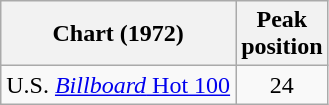<table class="wikitable">
<tr>
<th>Chart (1972)</th>
<th>Peak<br>position</th>
</tr>
<tr>
<td>U.S. <a href='#'><em>Billboard</em> Hot 100</a></td>
<td align="center">24</td>
</tr>
</table>
